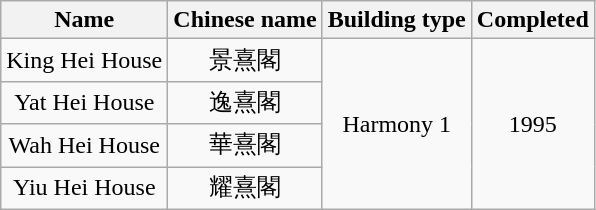<table class="wikitable" style="text-align: center">
<tr>
<th>Name</th>
<th>Chinese name</th>
<th>Building type</th>
<th>Completed</th>
</tr>
<tr>
<td>King Hei House</td>
<td>景熹閣</td>
<td rowspan="4">Harmony 1</td>
<td rowspan="4">1995</td>
</tr>
<tr>
<td>Yat Hei House</td>
<td>逸熹閣</td>
</tr>
<tr>
<td>Wah Hei House</td>
<td>華熹閣</td>
</tr>
<tr>
<td>Yiu Hei House</td>
<td>耀熹閣</td>
</tr>
</table>
